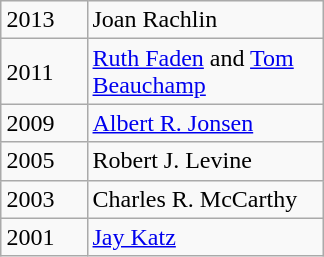<table class="wikitable" style="margin: 1em auto 1em auto;">
<tr>
<td width="50pt">2013</td>
<td width="150pt">Joan Rachlin</td>
</tr>
<tr>
<td width="50pt">2011</td>
<td width="150pt"><a href='#'>Ruth Faden</a> and <a href='#'>Tom Beauchamp</a></td>
</tr>
<tr>
<td>2009</td>
<td><a href='#'>Albert R. Jonsen</a></td>
</tr>
<tr>
<td>2005</td>
<td>Robert J. Levine</td>
</tr>
<tr>
<td>2003</td>
<td>Charles R. McCarthy</td>
</tr>
<tr>
<td>2001</td>
<td><a href='#'>Jay Katz</a></td>
</tr>
</table>
